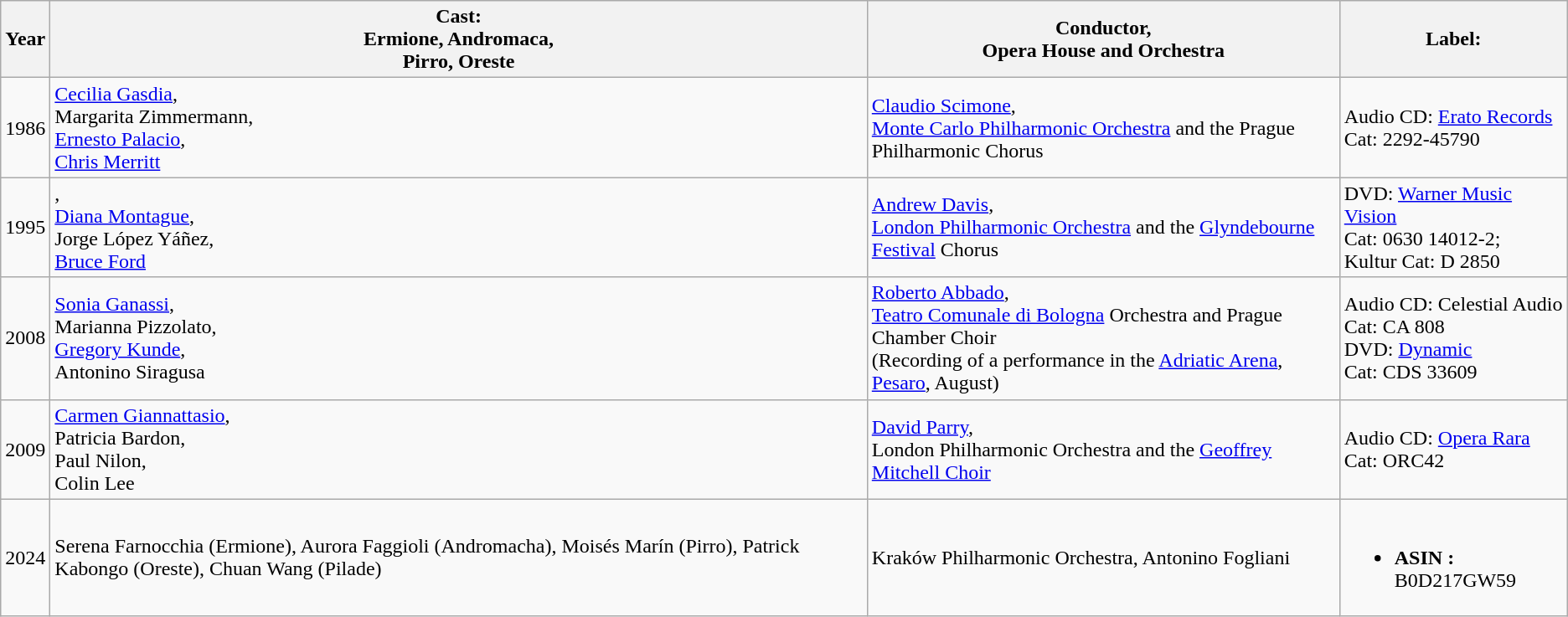<table class="wikitable">
<tr>
<th>Year</th>
<th>Cast:<br>Ermione, Andromaca,<br>Pirro, Oreste</th>
<th>Conductor,<br>Opera House and Orchestra</th>
<th>Label:</th>
</tr>
<tr>
<td>1986</td>
<td><a href='#'>Cecilia Gasdia</a>,<br>Margarita Zimmermann,<br><a href='#'>Ernesto Palacio</a>,<br><a href='#'>Chris Merritt</a></td>
<td><a href='#'>Claudio Scimone</a>,<br><a href='#'>Monte Carlo Philharmonic Orchestra</a> and the Prague Philharmonic Chorus</td>
<td>Audio CD: <a href='#'>Erato Records</a> <br>Cat: 2292-45790</td>
</tr>
<tr>
<td>1995</td>
<td>,<br><a href='#'>Diana Montague</a>,<br>Jorge López Yáñez,<br><a href='#'>Bruce Ford</a></td>
<td><a href='#'>Andrew Davis</a>,<br><a href='#'>London Philharmonic Orchestra</a> and the <a href='#'>Glyndebourne Festival</a> Chorus</td>
<td>DVD: <a href='#'>Warner Music Vision</a> <br>Cat: 0630 14012-2;<br>Kultur Cat: D 2850</td>
</tr>
<tr>
<td>2008</td>
<td><a href='#'>Sonia Ganassi</a>,<br>Marianna Pizzolato,<br><a href='#'>Gregory Kunde</a>,<br>Antonino Siragusa</td>
<td><a href='#'>Roberto Abbado</a>,<br><a href='#'>Teatro Comunale di Bologna</a> Orchestra and Prague Chamber Choir<br>(Recording of a performance in the <a href='#'>Adriatic Arena</a>, <a href='#'>Pesaro</a>, August)</td>
<td>Audio CD: Celestial Audio<br>Cat: CA 808<br>DVD: <a href='#'>Dynamic</a><br>Cat: CDS 33609</td>
</tr>
<tr>
<td>2009</td>
<td><a href='#'>Carmen Giannattasio</a>,<br>Patricia Bardon,<br>Paul Nilon,<br>Colin Lee</td>
<td><a href='#'>David Parry</a>,<br>London Philharmonic Orchestra and the <a href='#'>Geoffrey Mitchell Choir</a></td>
<td>Audio CD: <a href='#'>Opera Rara</a><br>Cat: ORC42</td>
</tr>
<tr>
<td>2024</td>
<td>Serena Farnocchia (Ermione), Aurora Faggioli (Andromacha), Moisés Marín (Pirro), Patrick Kabongo (Oreste), Chuan Wang (Pilade)</td>
<td>Kraków Philharmonic Orchestra, Antonino Fogliani</td>
<td><br><ul><li><strong>ASIN  : </strong> B0D217GW59</li></ul></td>
</tr>
</table>
